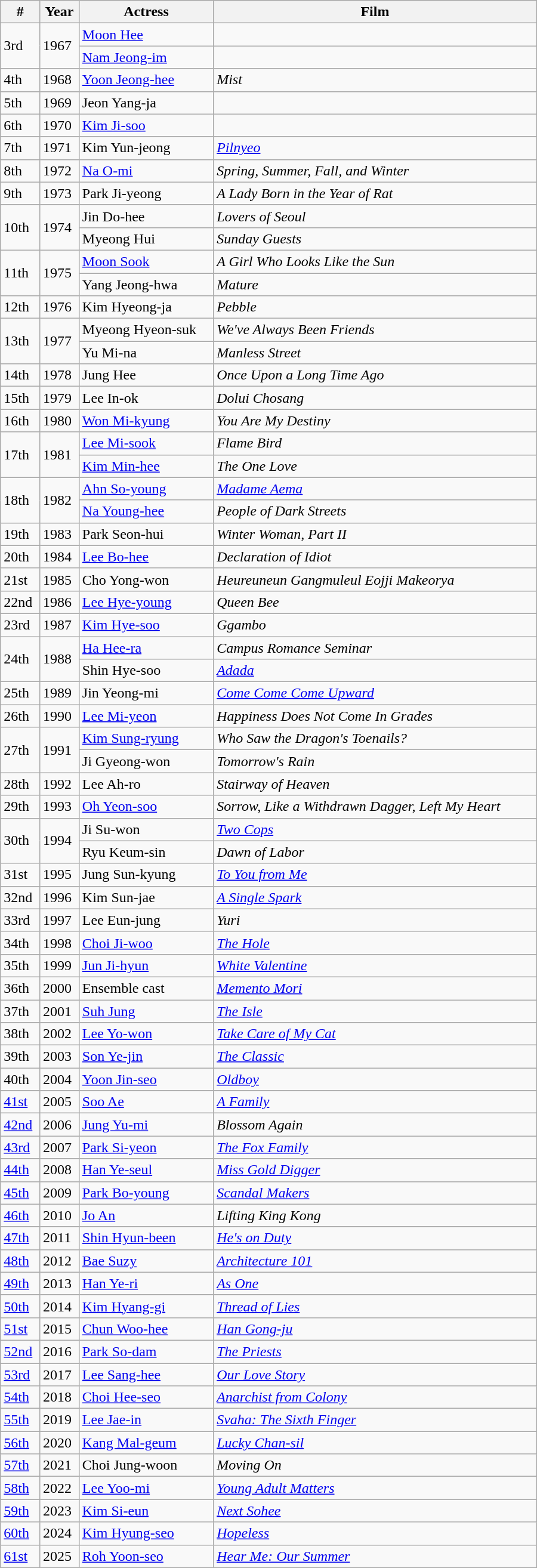<table class="wikitable" style="width:600px">
<tr>
<th>#</th>
<th>Year</th>
<th>Actress</th>
<th>Film</th>
</tr>
<tr>
<td rowspan="2">3rd</td>
<td rowspan="2">1967</td>
<td><a href='#'>Moon Hee</a></td>
<td></td>
</tr>
<tr>
<td><a href='#'>Nam Jeong-im</a></td>
<td></td>
</tr>
<tr>
<td>4th</td>
<td>1968</td>
<td><a href='#'>Yoon Jeong-hee</a></td>
<td><em>Mist</em></td>
</tr>
<tr>
<td>5th</td>
<td>1969</td>
<td>Jeon Yang-ja</td>
<td></td>
</tr>
<tr>
<td>6th</td>
<td>1970</td>
<td><a href='#'>Kim Ji-soo</a></td>
<td></td>
</tr>
<tr>
<td>7th</td>
<td>1971</td>
<td>Kim Yun-jeong</td>
<td><em><a href='#'>Pilnyeo</a></em></td>
</tr>
<tr>
<td>8th</td>
<td>1972</td>
<td><a href='#'>Na O-mi</a></td>
<td><em>Spring, Summer, Fall, and Winter</em></td>
</tr>
<tr>
<td>9th</td>
<td>1973</td>
<td>Park Ji-yeong</td>
<td><em>A Lady Born in the Year of Rat</em></td>
</tr>
<tr>
<td rowspan="2">10th</td>
<td rowspan="2">1974</td>
<td>Jin Do-hee</td>
<td><em>Lovers of Seoul</em></td>
</tr>
<tr>
<td>Myeong Hui</td>
<td><em>Sunday Guests</em></td>
</tr>
<tr>
<td rowspan="2">11th</td>
<td rowspan="2">1975</td>
<td><a href='#'>Moon Sook</a></td>
<td><em>A Girl Who Looks Like the Sun</em></td>
</tr>
<tr>
<td>Yang Jeong-hwa</td>
<td><em>Mature</em></td>
</tr>
<tr>
<td>12th</td>
<td>1976</td>
<td>Kim Hyeong-ja</td>
<td><em>Pebble</em></td>
</tr>
<tr>
<td rowspan="2">13th</td>
<td rowspan="2">1977</td>
<td>Myeong Hyeon-suk</td>
<td><em>We've Always Been Friends</em></td>
</tr>
<tr>
<td>Yu Mi-na</td>
<td><em>Manless Street</em></td>
</tr>
<tr>
<td>14th</td>
<td>1978</td>
<td>Jung Hee</td>
<td><em>Once Upon a Long Time Ago</em></td>
</tr>
<tr>
<td>15th</td>
<td>1979</td>
<td>Lee In-ok</td>
<td><em>Dolui Chosang</em></td>
</tr>
<tr>
<td>16th</td>
<td>1980</td>
<td><a href='#'>Won Mi-kyung</a></td>
<td><em>You Are My Destiny</em></td>
</tr>
<tr>
<td rowspan="2">17th</td>
<td rowspan="2">1981</td>
<td><a href='#'>Lee Mi-sook</a></td>
<td><em>Flame Bird</em></td>
</tr>
<tr>
<td><a href='#'>Kim Min-hee</a></td>
<td><em>The One Love</em></td>
</tr>
<tr>
<td rowspan="2">18th</td>
<td rowspan="2">1982</td>
<td><a href='#'>Ahn So-young</a></td>
<td><em><a href='#'>Madame Aema</a></em></td>
</tr>
<tr>
<td><a href='#'>Na Young-hee</a></td>
<td><em>People of Dark Streets</em></td>
</tr>
<tr>
<td>19th</td>
<td>1983</td>
<td>Park Seon-hui</td>
<td><em>Winter Woman, Part II</em></td>
</tr>
<tr>
<td>20th</td>
<td>1984</td>
<td><a href='#'>Lee Bo-hee</a></td>
<td><em>Declaration of Idiot</em></td>
</tr>
<tr>
<td>21st</td>
<td>1985</td>
<td>Cho Yong-won</td>
<td><em>Heureuneun Gangmuleul Eojji Makeorya</em></td>
</tr>
<tr>
<td>22nd</td>
<td>1986</td>
<td><a href='#'>Lee Hye-young</a></td>
<td><em>Queen Bee</em></td>
</tr>
<tr>
<td>23rd</td>
<td>1987</td>
<td><a href='#'>Kim Hye-soo</a></td>
<td><em>Ggambo</em></td>
</tr>
<tr>
<td rowspan="2">24th</td>
<td rowspan="2">1988</td>
<td><a href='#'>Ha Hee-ra</a></td>
<td><em>Campus Romance Seminar</em></td>
</tr>
<tr>
<td>Shin Hye-soo</td>
<td><em><a href='#'>Adada</a></em></td>
</tr>
<tr>
<td>25th</td>
<td>1989</td>
<td>Jin Yeong-mi</td>
<td><em><a href='#'>Come Come Come Upward</a></em></td>
</tr>
<tr>
<td>26th</td>
<td>1990</td>
<td><a href='#'>Lee Mi-yeon</a></td>
<td><em>Happiness Does Not Come In Grades</em></td>
</tr>
<tr>
<td rowspan="2">27th</td>
<td rowspan="2">1991</td>
<td><a href='#'>Kim Sung-ryung</a></td>
<td><em>Who Saw the Dragon's Toenails?</em></td>
</tr>
<tr>
<td>Ji Gyeong-won</td>
<td><em>Tomorrow's Rain</em></td>
</tr>
<tr>
<td>28th</td>
<td>1992</td>
<td>Lee Ah-ro</td>
<td><em>Stairway of Heaven</em></td>
</tr>
<tr>
<td>29th</td>
<td>1993</td>
<td><a href='#'>Oh Yeon-soo</a></td>
<td><em>Sorrow, Like a Withdrawn Dagger, Left My Heart</em></td>
</tr>
<tr>
<td rowspan="2">30th</td>
<td rowspan="2">1994</td>
<td>Ji Su-won</td>
<td><em><a href='#'>Two Cops</a></em></td>
</tr>
<tr>
<td>Ryu Keum-sin</td>
<td><em>Dawn of Labor</em></td>
</tr>
<tr>
<td>31st</td>
<td>1995</td>
<td>Jung Sun-kyung</td>
<td><em><a href='#'>To You from Me</a></em></td>
</tr>
<tr>
<td>32nd</td>
<td>1996</td>
<td>Kim Sun-jae</td>
<td><em><a href='#'>A Single Spark</a></em></td>
</tr>
<tr>
<td>33rd</td>
<td>1997</td>
<td>Lee Eun-jung</td>
<td><em>Yuri</em></td>
</tr>
<tr>
<td>34th</td>
<td>1998</td>
<td><a href='#'>Choi Ji-woo</a></td>
<td><em><a href='#'>The Hole</a></em></td>
</tr>
<tr>
<td>35th</td>
<td>1999</td>
<td><a href='#'>Jun Ji-hyun</a></td>
<td><em><a href='#'>White Valentine</a></em></td>
</tr>
<tr>
<td>36th</td>
<td>2000</td>
<td>Ensemble cast</td>
<td><em><a href='#'>Memento Mori</a></em></td>
</tr>
<tr>
<td>37th</td>
<td>2001</td>
<td><a href='#'>Suh Jung</a></td>
<td><em><a href='#'>The Isle</a></em></td>
</tr>
<tr>
<td>38th</td>
<td>2002</td>
<td><a href='#'>Lee Yo-won</a></td>
<td><em><a href='#'>Take Care of My Cat</a></em></td>
</tr>
<tr>
<td>39th</td>
<td>2003</td>
<td><a href='#'>Son Ye-jin</a></td>
<td><em><a href='#'>The Classic</a></em></td>
</tr>
<tr>
<td>40th</td>
<td>2004</td>
<td><a href='#'>Yoon Jin-seo</a></td>
<td><em><a href='#'>Oldboy</a></em></td>
</tr>
<tr>
<td><a href='#'>41st</a></td>
<td>2005</td>
<td><a href='#'>Soo Ae</a></td>
<td><em><a href='#'>A Family</a></em></td>
</tr>
<tr>
<td><a href='#'>42nd</a></td>
<td>2006</td>
<td><a href='#'>Jung Yu-mi</a></td>
<td><em>Blossom Again</em></td>
</tr>
<tr>
<td><a href='#'>43rd</a></td>
<td>2007</td>
<td><a href='#'>Park Si-yeon</a></td>
<td><em><a href='#'>The Fox Family</a></em></td>
</tr>
<tr>
<td><a href='#'>44th</a></td>
<td>2008</td>
<td><a href='#'>Han Ye-seul</a></td>
<td><em><a href='#'>Miss Gold Digger</a></em></td>
</tr>
<tr>
<td><a href='#'>45th</a></td>
<td>2009</td>
<td><a href='#'>Park Bo-young</a></td>
<td><em><a href='#'>Scandal Makers</a></em></td>
</tr>
<tr>
<td><a href='#'>46th</a></td>
<td>2010</td>
<td><a href='#'>Jo An</a></td>
<td><em>Lifting King Kong</em></td>
</tr>
<tr>
<td><a href='#'>47th</a></td>
<td>2011</td>
<td><a href='#'>Shin Hyun-been</a></td>
<td><em><a href='#'>He's on Duty</a></em></td>
</tr>
<tr>
<td><a href='#'>48th</a></td>
<td>2012</td>
<td><a href='#'>Bae Suzy</a></td>
<td><em><a href='#'>Architecture 101</a></em></td>
</tr>
<tr>
<td><a href='#'>49th</a></td>
<td>2013</td>
<td><a href='#'>Han Ye-ri</a></td>
<td><em><a href='#'>As One</a></em></td>
</tr>
<tr>
<td><a href='#'>50th</a></td>
<td>2014</td>
<td><a href='#'>Kim Hyang-gi</a></td>
<td><em><a href='#'>Thread of Lies</a></em></td>
</tr>
<tr>
<td><a href='#'>51st</a></td>
<td>2015</td>
<td><a href='#'>Chun Woo-hee</a></td>
<td><em><a href='#'>Han Gong-ju</a></em></td>
</tr>
<tr>
<td><a href='#'>52nd</a></td>
<td>2016</td>
<td><a href='#'>Park So-dam</a></td>
<td><em><a href='#'>The Priests</a></em></td>
</tr>
<tr>
<td><a href='#'>53rd</a></td>
<td>2017</td>
<td><a href='#'>Lee Sang-hee</a></td>
<td><em><a href='#'>Our Love Story</a></em></td>
</tr>
<tr>
<td><a href='#'>54th</a></td>
<td>2018</td>
<td><a href='#'>Choi Hee-seo</a></td>
<td><em><a href='#'>Anarchist from Colony</a></em></td>
</tr>
<tr>
<td><a href='#'>55th</a></td>
<td>2019</td>
<td><a href='#'>Lee Jae-in</a></td>
<td><em><a href='#'>Svaha: The Sixth Finger</a></em></td>
</tr>
<tr>
<td><a href='#'>56th</a></td>
<td>2020</td>
<td><a href='#'>Kang Mal-geum</a></td>
<td><em><a href='#'>Lucky Chan-sil</a></em></td>
</tr>
<tr>
<td><a href='#'>57th</a></td>
<td>2021</td>
<td>Choi Jung-woon</td>
<td><em>Moving On</em></td>
</tr>
<tr>
<td><a href='#'>58th</a></td>
<td>2022</td>
<td><a href='#'>Lee Yoo-mi</a></td>
<td><em><a href='#'>Young Adult Matters</a></em></td>
</tr>
<tr>
<td><a href='#'>59th</a></td>
<td>2023</td>
<td><a href='#'>Kim Si-eun</a></td>
<td><em><a href='#'>Next Sohee</a></em></td>
</tr>
<tr>
<td><a href='#'>60th</a></td>
<td>2024</td>
<td><a href='#'>Kim Hyung-seo</a></td>
<td><em><a href='#'>Hopeless</a></em></td>
</tr>
<tr>
<td><a href='#'>61st</a></td>
<td>2025</td>
<td><a href='#'>Roh Yoon-seo</a></td>
<td><em><a href='#'>Hear Me: Our Summer</a></em></td>
</tr>
</table>
